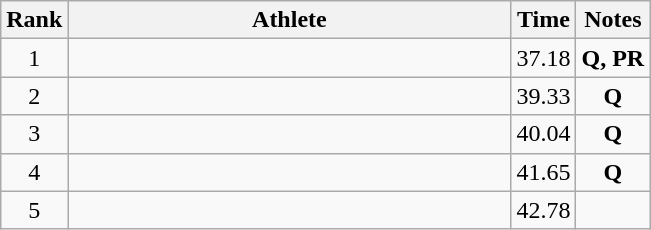<table class=wikitable>
<tr>
<th>Rank</th>
<th style=width:18em>Athlete</th>
<th>Time</th>
<th>Notes</th>
</tr>
<tr align=center>
<td>1</td>
<td align=left></td>
<td>37.18</td>
<td><strong>Q, PR</strong></td>
</tr>
<tr align=center>
<td>2</td>
<td align=left></td>
<td>39.33</td>
<td><strong>Q</strong></td>
</tr>
<tr align=center>
<td>3</td>
<td align=left></td>
<td>40.04</td>
<td><strong>Q</strong></td>
</tr>
<tr align=center>
<td>4</td>
<td align=left></td>
<td>41.65</td>
<td><strong>Q</strong></td>
</tr>
<tr align=center>
<td>5</td>
<td align=left></td>
<td>42.78</td>
<td></td>
</tr>
</table>
